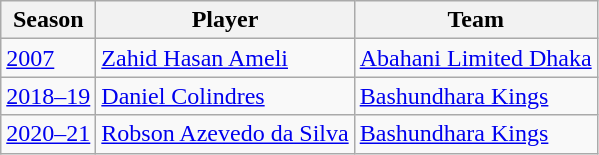<table class="wikitable sortable">
<tr>
<th>Season</th>
<th>Player</th>
<th>Team</th>
</tr>
<tr>
<td><a href='#'>2007</a></td>
<td> <a href='#'>Zahid Hasan Ameli</a></td>
<td><a href='#'>Abahani Limited Dhaka</a></td>
</tr>
<tr>
<td><a href='#'>2018–19</a></td>
<td> <a href='#'>Daniel Colindres</a></td>
<td><a href='#'>Bashundhara Kings</a></td>
</tr>
<tr>
<td><a href='#'>2020–21</a></td>
<td> <a href='#'>Robson Azevedo da Silva</a></td>
<td><a href='#'>Bashundhara Kings</a></td>
</tr>
</table>
